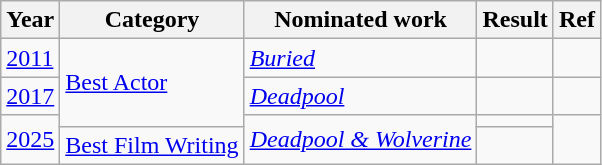<table class="wikitable">
<tr>
<th>Year</th>
<th>Category</th>
<th>Nominated work</th>
<th>Result</th>
<th>Ref</th>
</tr>
<tr>
<td><a href='#'>2011</a></td>
<td rowspan="3"><a href='#'>Best Actor</a></td>
<td><em><a href='#'>Buried</a></em></td>
<td></td>
<td></td>
</tr>
<tr>
<td><a href='#'>2017</a></td>
<td><em><a href='#'>Deadpool</a></em></td>
<td></td>
<td></td>
</tr>
<tr>
<td rowspan="2"><a href='#'>2025</a></td>
<td rowspan="2"><em><a href='#'>Deadpool & Wolverine</a></em></td>
<td></td>
<td rowspan="2"></td>
</tr>
<tr>
<td><a href='#'>Best Film Writing</a></td>
<td></td>
</tr>
</table>
